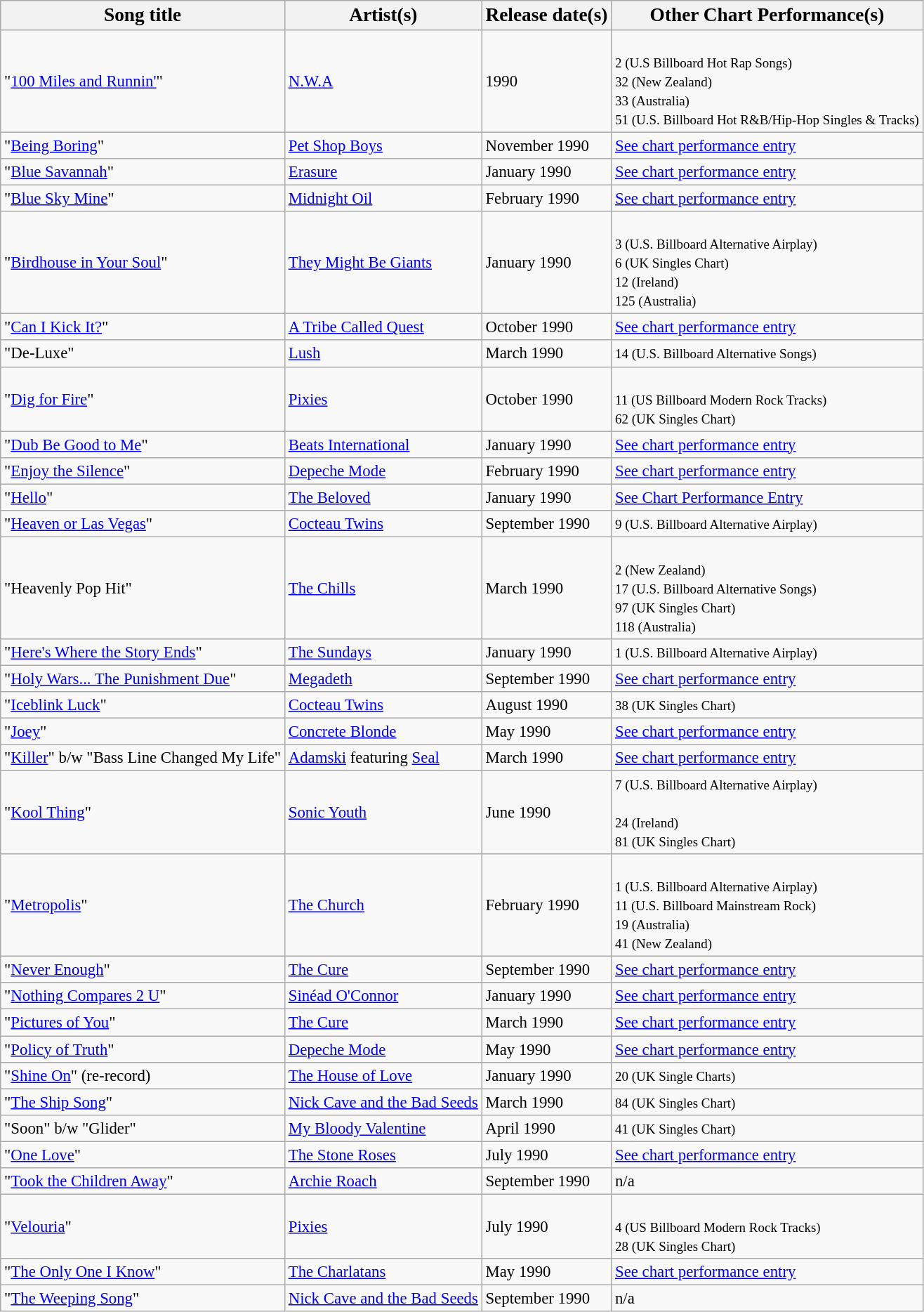<table class="wikitable sortable" style="font-size:95%;">
<tr>
<th><big>Song title</big></th>
<th><big>Artist(s)</big></th>
<th><big>Release date(s)</big></th>
<th><big>Other Chart Performance(s)</big></th>
</tr>
<tr>
<td>"<a href='#'>100 Miles and Runnin'</a>"</td>
<td><a href='#'>N.W.A</a></td>
<td>1990</td>
<td><br><small>2 (U.S Billboard Hot Rap Songs)</small><br>
<small>32 (New Zealand)</small><br>
<small>33 (Australia)</small><br>
<small>51 (U.S. Billboard Hot R&B/Hip-Hop Singles & Tracks)</small><br></td>
</tr>
<tr>
<td>"<a href='#'>Being Boring</a>"</td>
<td><a href='#'>Pet Shop Boys</a></td>
<td>November 1990</td>
<td><a href='#'>See chart performance entry</a></td>
</tr>
<tr>
<td>"<a href='#'>Blue Savannah</a>"</td>
<td><a href='#'>Erasure</a></td>
<td>January 1990</td>
<td><a href='#'>See chart performance entry</a></td>
</tr>
<tr>
<td>"<a href='#'>Blue Sky Mine</a>"</td>
<td><a href='#'>Midnight Oil</a></td>
<td>February 1990</td>
<td><a href='#'>See chart performance entry</a></td>
</tr>
<tr>
<td>"<a href='#'>Birdhouse in Your Soul</a>"</td>
<td><a href='#'>They Might Be Giants</a></td>
<td>January 1990</td>
<td><br><small>3 (U.S. Billboard Alternative Airplay)</small><br> 
<small>6 (UK Singles Chart)</small><br>    
<small>12 (Ireland)</small><br>    
<small>125 (Australia)</small><br></td>
</tr>
<tr>
<td>"<a href='#'>Can I Kick It?</a>"</td>
<td><a href='#'>A Tribe Called Quest</a></td>
<td>October 1990</td>
<td><a href='#'>See chart performance entry</a></td>
</tr>
<tr>
<td>"De-Luxe"</td>
<td><a href='#'>Lush</a></td>
<td>March 1990</td>
<td><small>14 (U.S. Billboard Alternative Songs)</small></td>
</tr>
<tr>
<td>"<a href='#'>Dig for Fire</a>"</td>
<td><a href='#'>Pixies</a></td>
<td>October 1990</td>
<td><br><small>11 (US Billboard Modern Rock Tracks)</small><br>  
<small>62 (UK Singles Chart)</small><br></td>
</tr>
<tr>
<td>"<a href='#'>Dub Be Good to Me</a>"</td>
<td><a href='#'>Beats International</a></td>
<td>January 1990</td>
<td><a href='#'>See chart performance entry</a></td>
</tr>
<tr>
<td>"<a href='#'>Enjoy the Silence</a>"</td>
<td><a href='#'>Depeche Mode</a></td>
<td>February 1990</td>
<td><a href='#'>See chart performance entry</a></td>
</tr>
<tr>
<td>"<a href='#'>Hello</a>"</td>
<td data-sort-value="Beloved"><a href='#'>The Beloved</a></td>
<td>January 1990</td>
<td><a href='#'>See Chart Performance Entry</a></td>
</tr>
<tr>
<td>"<a href='#'>Heaven or Las Vegas</a>"</td>
<td><a href='#'>Cocteau Twins</a></td>
<td>September 1990</td>
<td><small>9 (U.S. Billboard Alternative Airplay)</small></td>
</tr>
<tr>
<td>"Heavenly Pop Hit"</td>
<td data-sort-value="Chills"><a href='#'>The Chills</a></td>
<td>March 1990</td>
<td><br><small>2 (New Zealand)</small><br>  
<small>17 (U.S. Billboard Alternative Songs)</small><br>  
<small>97 (UK Singles Chart)</small><br>  
<small>118 (Australia)</small><br></td>
</tr>
<tr>
<td>"<a href='#'>Here's Where the Story Ends</a>"</td>
<td data-sort-value="Sundays"><a href='#'>The Sundays</a></td>
<td>January 1990</td>
<td><small>1 (U.S. Billboard Alternative Airplay)</small></td>
</tr>
<tr>
<td>"<a href='#'>Holy Wars... The Punishment Due</a>"</td>
<td><a href='#'>Megadeth</a></td>
<td>September 1990</td>
<td><a href='#'>See chart performance entry</a></td>
</tr>
<tr>
<td>"<a href='#'>Iceblink Luck</a>"</td>
<td><a href='#'>Cocteau Twins</a></td>
<td>August 1990</td>
<td><small>38 (UK Singles Chart)</small></td>
</tr>
<tr>
<td>"<a href='#'>Joey</a>"</td>
<td><a href='#'>Concrete Blonde</a></td>
<td>May 1990</td>
<td><a href='#'>See chart performance entry</a></td>
</tr>
<tr>
<td>"<a href='#'>Killer</a>" b/w "Bass Line Changed My Life"</td>
<td><a href='#'>Adamski</a> featuring <a href='#'>Seal</a></td>
<td>March 1990</td>
<td><a href='#'>See chart performance entry</a></td>
</tr>
<tr>
<td>"<a href='#'>Kool Thing</a>"</td>
<td><a href='#'>Sonic Youth</a></td>
<td>June 1990</td>
<td><small>7 (U.S. Billboard Alternative Airplay)</small><br><br><small>24 (Ireland)</small><br> 
<small>81 (UK Singles Chart)</small><br></td>
</tr>
<tr>
<td>"<a href='#'>Metropolis</a>"</td>
<td data-sort-value="Church"><a href='#'>The Church</a></td>
<td>February 1990</td>
<td><br><small>1 (U.S. Billboard Alternative Airplay)</small><br> 
<small>11 (U.S. Billboard Mainstream Rock)</small><br> 
<small>19 (Australia)</small><br>
<small>41 (New Zealand)</small><br></td>
</tr>
<tr>
<td>"<a href='#'>Never Enough</a>"</td>
<td><a href='#'>The Cure</a></td>
<td>September 1990</td>
<td><a href='#'>See chart performance entry</a></td>
</tr>
<tr>
<td>"<a href='#'>Nothing Compares 2 U</a>"</td>
<td data-sort-value="O'Connor, Sinead"><a href='#'>Sinéad O'Connor</a></td>
<td>January 1990</td>
<td><a href='#'>See chart performance entry</a></td>
</tr>
<tr>
<td>"<a href='#'>Pictures of You</a>"</td>
<td data-sort-value="Cure"><a href='#'>The Cure</a></td>
<td>March 1990</td>
<td><a href='#'>See chart performance entry</a></td>
</tr>
<tr>
<td>"<a href='#'>Policy of Truth</a>"</td>
<td><a href='#'>Depeche Mode</a></td>
<td>May 1990</td>
<td><a href='#'>See chart performance entry</a></td>
</tr>
<tr>
<td>"<a href='#'>Shine On</a>" (re-record)</td>
<td data-sort-value="House Of Love"><a href='#'>The House of Love</a></td>
<td>January 1990</td>
<td><small>20 (UK Single Charts)</small></td>
</tr>
<tr>
<td>"<a href='#'>The Ship Song</a>"</td>
<td data-sort-value="Cave, Nick"><a href='#'>Nick Cave and the Bad Seeds</a></td>
<td>March 1990</td>
<td><small>84 (UK Singles Chart)</small></td>
</tr>
<tr>
<td>"Soon" b/w "Glider"</td>
<td><a href='#'>My Bloody Valentine</a></td>
<td>April 1990</td>
<td><small>41 (UK Singles Chart)</small></td>
</tr>
<tr>
<td>"<a href='#'>One Love</a>"</td>
<td data-sort-value="Stone Roses"><a href='#'>The Stone Roses</a></td>
<td>July 1990</td>
<td><a href='#'>See chart performance entry</a></td>
</tr>
<tr>
<td>"<a href='#'>Took the Children Away</a>"</td>
<td data-sort-value="Roach"><a href='#'>Archie Roach</a></td>
<td>September 1990</td>
<td>n/a</td>
</tr>
<tr>
<td>"<a href='#'>Velouria</a>"</td>
<td><a href='#'>Pixies</a></td>
<td>July 1990</td>
<td><br><small>4 (US Billboard Modern Rock Tracks)</small><br>
<small>28 (UK Singles Chart)</small><br></td>
</tr>
<tr>
<td>"<a href='#'>The Only One I Know</a>"</td>
<td data-sort-value="Charlatans"><a href='#'>The Charlatans</a></td>
<td>May 1990</td>
<td><a href='#'>See chart performance entry</a></td>
</tr>
<tr>
<td>"<a href='#'>The Weeping Song</a>"</td>
<td data-sort-value="Cave, Nick"><a href='#'>Nick Cave and the Bad Seeds</a></td>
<td>September 1990</td>
<td>n/a</td>
</tr>
</table>
